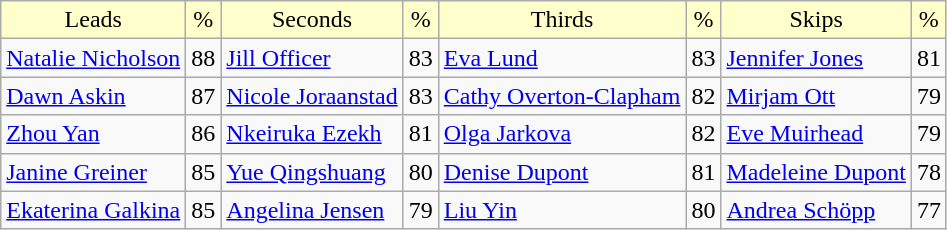<table class="wikitable">
<tr align=center bgcolor="#ffffcc">
<td>Leads</td>
<td>%</td>
<td>Seconds</td>
<td>%</td>
<td>Thirds</td>
<td>%</td>
<td>Skips</td>
<td>%</td>
</tr>
<tr>
<td> <a href='#'>Natalie Nicholson</a></td>
<td>88</td>
<td> <a href='#'>Jill Officer</a></td>
<td>83</td>
<td> <a href='#'>Eva Lund</a></td>
<td>83</td>
<td> <a href='#'>Jennifer Jones</a></td>
<td>81</td>
</tr>
<tr>
<td> <a href='#'>Dawn Askin</a></td>
<td>87</td>
<td> <a href='#'>Nicole Joraanstad</a></td>
<td>83</td>
<td> <a href='#'>Cathy Overton-Clapham</a></td>
<td>82</td>
<td> <a href='#'>Mirjam Ott</a></td>
<td>79</td>
</tr>
<tr>
<td> <a href='#'>Zhou Yan</a></td>
<td>86</td>
<td> <a href='#'>Nkeiruka Ezekh</a></td>
<td>81</td>
<td> <a href='#'>Olga Jarkova</a></td>
<td>82</td>
<td> <a href='#'>Eve Muirhead</a></td>
<td>79</td>
</tr>
<tr>
<td> <a href='#'>Janine Greiner</a></td>
<td>85</td>
<td> <a href='#'>Yue Qingshuang</a></td>
<td>80</td>
<td> <a href='#'>Denise Dupont</a></td>
<td>81</td>
<td> <a href='#'>Madeleine Dupont</a></td>
<td>78</td>
</tr>
<tr>
<td> <a href='#'>Ekaterina Galkina</a></td>
<td>85</td>
<td> <a href='#'>Angelina Jensen</a></td>
<td>79</td>
<td> <a href='#'>Liu Yin</a></td>
<td>80</td>
<td> <a href='#'>Andrea Schöpp</a></td>
<td>77</td>
</tr>
</table>
